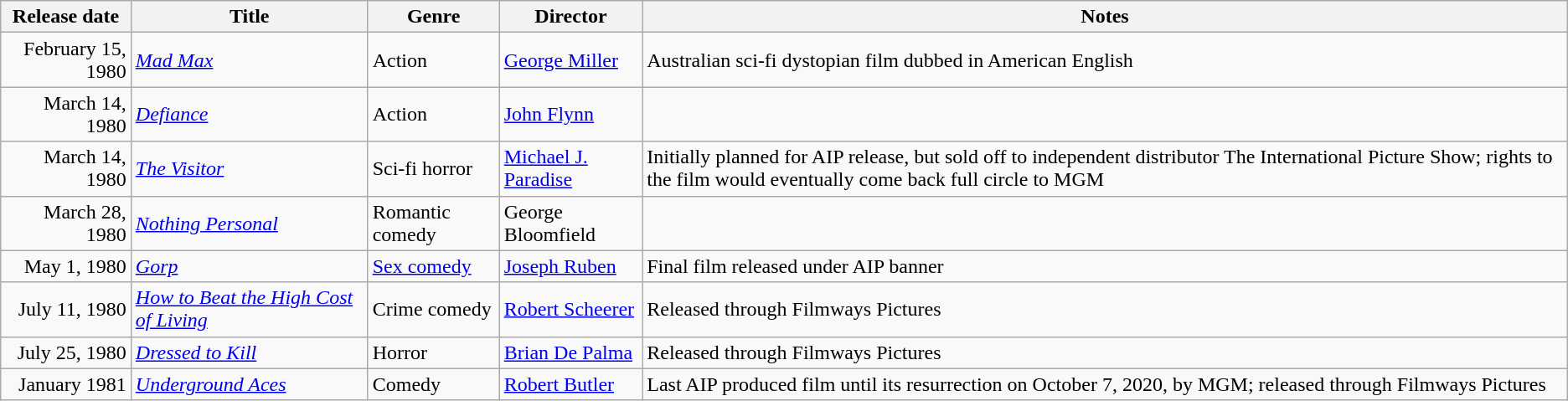<table class="wikitable sortable">
<tr>
<th>Release date</th>
<th>Title</th>
<th>Genre</th>
<th>Director</th>
<th>Notes</th>
</tr>
<tr>
<td align="right">February 15, 1980</td>
<td><em><a href='#'>Mad Max</a></em></td>
<td>Action</td>
<td><a href='#'>George Miller</a></td>
<td>Australian sci-fi dystopian film dubbed in American English</td>
</tr>
<tr>
<td align="right">March 14, 1980</td>
<td><em><a href='#'>Defiance</a></em></td>
<td>Action</td>
<td><a href='#'>John Flynn</a></td>
<td></td>
</tr>
<tr>
<td align="right">March 14, 1980</td>
<td><em><a href='#'>The Visitor</a></em></td>
<td>Sci-fi horror</td>
<td><a href='#'>Michael J. Paradise</a></td>
<td>Initially planned for AIP release, but sold off to independent distributor The International Picture Show; rights to the film would eventually come back full circle to MGM</td>
</tr>
<tr>
<td align="right">March 28, 1980</td>
<td><em><a href='#'>Nothing Personal</a></em></td>
<td>Romantic comedy</td>
<td>George Bloomfield</td>
<td></td>
</tr>
<tr>
<td align="right">May 1, 1980</td>
<td><em><a href='#'>Gorp</a></em></td>
<td><a href='#'>Sex comedy</a></td>
<td><a href='#'>Joseph Ruben</a></td>
<td>Final film released under AIP banner</td>
</tr>
<tr>
<td align="right">July 11, 1980</td>
<td><em><a href='#'>How to Beat the High Cost of Living</a></em></td>
<td>Crime comedy</td>
<td><a href='#'>Robert Scheerer</a></td>
<td>Released through Filmways Pictures</td>
</tr>
<tr>
<td align="right">July 25, 1980</td>
<td><em><a href='#'>Dressed to Kill</a></em></td>
<td>Horror</td>
<td><a href='#'>Brian De Palma</a></td>
<td>Released through Filmways Pictures</td>
</tr>
<tr>
<td align="right">January 1981</td>
<td><em><a href='#'>Underground Aces</a></em></td>
<td>Comedy</td>
<td><a href='#'>Robert Butler</a></td>
<td>Last AIP produced film until its resurrection on October 7, 2020, by MGM; released through Filmways Pictures</td>
</tr>
</table>
